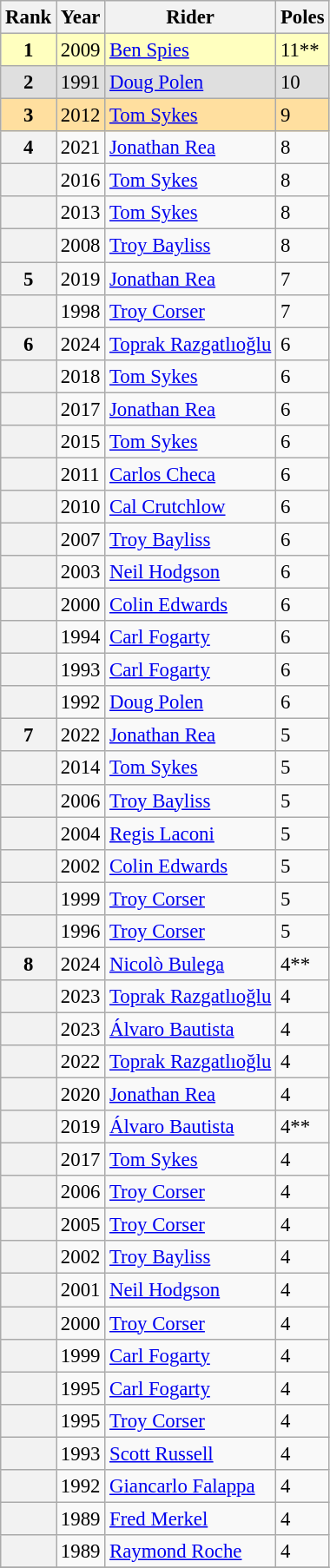<table class="wikitable" style="font-size: 95%;">
<tr>
<th>Rank</th>
<th>Year</th>
<th>Rider</th>
<th>Poles</th>
</tr>
<tr>
<td style="background:#ffffbf;" align="center"><strong>1</strong></td>
<td style="background:#ffffbf;">2009</td>
<td style="background:#ffffbf;"> <a href='#'>Ben Spies</a></td>
<td style="background:#ffffbf;">11**</td>
</tr>
<tr>
<td style="background:#dfdfdf;" align="center"><strong>2</strong></td>
<td style="background:#dfdfdf;">1991</td>
<td style="background:#dfdfdf;"> <a href='#'>Doug Polen</a></td>
<td style="background:#dfdfdf;">10</td>
</tr>
<tr>
<td style="background:#ffdf9f;" align="center"><strong>3</strong></td>
<td style="background:#ffdf9f;">2012</td>
<td style="background:#ffdf9f;"> <a href='#'>Tom Sykes</a></td>
<td style="background:#ffdf9f;">9</td>
</tr>
<tr>
<th>4</th>
<td>2021</td>
<td> <a href='#'>Jonathan Rea</a></td>
<td>8</td>
</tr>
<tr>
<th></th>
<td>2016</td>
<td> <a href='#'>Tom Sykes</a></td>
<td>8</td>
</tr>
<tr>
<th></th>
<td>2013</td>
<td> <a href='#'>Tom Sykes</a></td>
<td>8</td>
</tr>
<tr>
<th></th>
<td>2008</td>
<td> <a href='#'>Troy Bayliss</a></td>
<td>8</td>
</tr>
<tr>
<th>5</th>
<td>2019</td>
<td> <a href='#'>Jonathan Rea</a></td>
<td>7</td>
</tr>
<tr>
<th></th>
<td>1998</td>
<td> <a href='#'>Troy Corser</a></td>
<td>7</td>
</tr>
<tr>
<th>6</th>
<td>2024</td>
<td> <a href='#'>Toprak Razgatlıoğlu</a></td>
<td>6</td>
</tr>
<tr>
<th></th>
<td>2018</td>
<td> <a href='#'>Tom Sykes</a></td>
<td>6</td>
</tr>
<tr>
<th></th>
<td>2017</td>
<td> <a href='#'>Jonathan Rea</a></td>
<td>6</td>
</tr>
<tr>
<th></th>
<td>2015</td>
<td> <a href='#'>Tom Sykes</a></td>
<td>6</td>
</tr>
<tr>
<th></th>
<td>2011</td>
<td> <a href='#'>Carlos Checa</a></td>
<td>6</td>
</tr>
<tr>
<th></th>
<td>2010</td>
<td> <a href='#'>Cal Crutchlow</a></td>
<td>6</td>
</tr>
<tr>
<th></th>
<td>2007</td>
<td> <a href='#'>Troy Bayliss</a></td>
<td>6</td>
</tr>
<tr>
<th></th>
<td>2003</td>
<td> <a href='#'>Neil Hodgson</a></td>
<td>6</td>
</tr>
<tr>
<th></th>
<td>2000</td>
<td> <a href='#'>Colin Edwards</a></td>
<td>6</td>
</tr>
<tr>
<th></th>
<td>1994</td>
<td> <a href='#'>Carl Fogarty</a></td>
<td>6</td>
</tr>
<tr>
<th></th>
<td>1993</td>
<td> <a href='#'>Carl Fogarty</a></td>
<td>6</td>
</tr>
<tr>
<th></th>
<td>1992</td>
<td> <a href='#'>Doug Polen</a></td>
<td>6</td>
</tr>
<tr>
<th>7</th>
<td>2022</td>
<td> <a href='#'>Jonathan Rea</a></td>
<td>5</td>
</tr>
<tr>
<th></th>
<td>2014</td>
<td> <a href='#'>Tom Sykes</a></td>
<td>5</td>
</tr>
<tr>
<th></th>
<td>2006</td>
<td> <a href='#'>Troy Bayliss</a></td>
<td>5</td>
</tr>
<tr>
<th></th>
<td>2004</td>
<td> <a href='#'>Regis Laconi</a></td>
<td>5</td>
</tr>
<tr>
<th></th>
<td>2002</td>
<td> <a href='#'>Colin Edwards</a></td>
<td>5</td>
</tr>
<tr>
<th></th>
<td>1999</td>
<td> <a href='#'>Troy Corser</a></td>
<td>5</td>
</tr>
<tr>
<th></th>
<td>1996</td>
<td> <a href='#'>Troy Corser</a></td>
<td>5</td>
</tr>
<tr>
<th>8</th>
<td>2024</td>
<td> <a href='#'>Nicolò Bulega</a></td>
<td>4**</td>
</tr>
<tr>
<th></th>
<td>2023</td>
<td> <a href='#'>Toprak Razgatlıoğlu</a></td>
<td>4</td>
</tr>
<tr>
<th></th>
<td>2023</td>
<td> <a href='#'>Álvaro Bautista</a></td>
<td>4</td>
</tr>
<tr>
<th></th>
<td>2022</td>
<td> <a href='#'>Toprak Razgatlıoğlu</a></td>
<td>4</td>
</tr>
<tr>
<th></th>
<td>2020</td>
<td> <a href='#'>Jonathan Rea</a></td>
<td>4</td>
</tr>
<tr>
<th></th>
<td>2019</td>
<td> <a href='#'>Álvaro Bautista</a></td>
<td>4**</td>
</tr>
<tr>
<th></th>
<td>2017</td>
<td> <a href='#'>Tom Sykes</a></td>
<td>4</td>
</tr>
<tr>
<th></th>
<td>2006</td>
<td> <a href='#'>Troy Corser</a></td>
<td>4</td>
</tr>
<tr>
<th></th>
<td>2005</td>
<td> <a href='#'>Troy Corser</a></td>
<td>4</td>
</tr>
<tr>
<th></th>
<td>2002</td>
<td> <a href='#'>Troy Bayliss</a></td>
<td>4</td>
</tr>
<tr>
<th></th>
<td>2001</td>
<td> <a href='#'>Neil Hodgson</a></td>
<td>4</td>
</tr>
<tr>
<th></th>
<td>2000</td>
<td> <a href='#'>Troy Corser</a></td>
<td>4</td>
</tr>
<tr>
<th></th>
<td>1999</td>
<td> <a href='#'>Carl Fogarty</a></td>
<td>4</td>
</tr>
<tr>
<th></th>
<td>1995</td>
<td> <a href='#'>Carl Fogarty</a></td>
<td>4</td>
</tr>
<tr>
<th></th>
<td>1995</td>
<td> <a href='#'>Troy Corser</a></td>
<td>4</td>
</tr>
<tr>
<th></th>
<td>1993</td>
<td> <a href='#'>Scott Russell</a></td>
<td>4</td>
</tr>
<tr>
<th></th>
<td>1992</td>
<td> <a href='#'>Giancarlo Falappa</a></td>
<td>4</td>
</tr>
<tr>
<th></th>
<td>1989</td>
<td> <a href='#'>Fred Merkel</a></td>
<td>4</td>
</tr>
<tr>
<th></th>
<td>1989</td>
<td> <a href='#'>Raymond Roche</a></td>
<td>4</td>
</tr>
<tr>
</tr>
</table>
